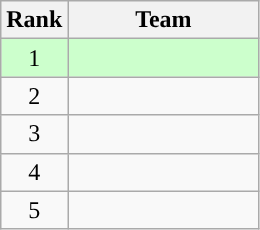<table class="wikitable">
<tr>
<th>Rank</th>
<th width=120px>Team</th>
</tr>
<tr style="background:#ccffcc;">
<td align=center>1</td>
<td> </td>
</tr>
<tr>
<td align=center>2</td>
<td></td>
</tr>
<tr>
<td align=center>3</td>
<td></td>
</tr>
<tr>
<td align=center>4</td>
<td></td>
</tr>
<tr>
<td align=center>5</td>
<td></td>
</tr>
</table>
